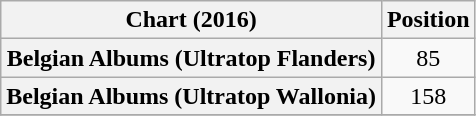<table class="wikitable sortable plainrowheaders" style="text-align:center">
<tr>
<th scope="col">Chart (2016)</th>
<th scope="col">Position</th>
</tr>
<tr>
<th scope="row">Belgian Albums (Ultratop Flanders)</th>
<td>85</td>
</tr>
<tr>
<th scope="row">Belgian Albums (Ultratop Wallonia)</th>
<td>158</td>
</tr>
<tr>
</tr>
</table>
